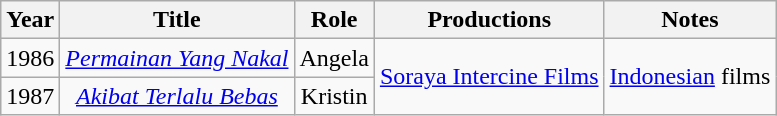<table class="wikitable" style="text-align: center;">
<tr>
<th>Year</th>
<th>Title</th>
<th>Role</th>
<th>Productions</th>
<th>Notes</th>
</tr>
<tr>
<td>1986</td>
<td><em><a href='#'>Permainan Yang Nakal</a></em></td>
<td>Angela</td>
<td rowspan="2"><a href='#'>Soraya Intercine Films</a></td>
<td rowspan="2"><a href='#'>Indonesian</a> films</td>
</tr>
<tr>
<td>1987</td>
<td><em><a href='#'>Akibat Terlalu Bebas</a></em></td>
<td>Kristin</td>
</tr>
</table>
